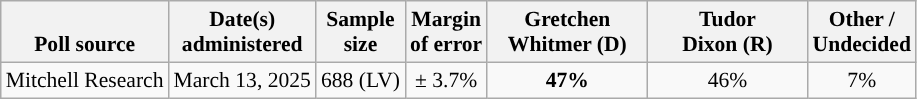<table class="wikitable" style="font-size:90%;text-align:center;">
<tr valign=bottom>
<th>Poll source</th>
<th>Date(s)<br>administered</th>
<th>Sample<br>size</th>
<th>Margin<br>of error</th>
<th style="width:100px;">Gretchen<br>Whitmer (D)</th>
<th style="width:100px;">Tudor<br>Dixon (R)</th>
<th>Other /<br>Undecided</th>
</tr>
<tr>
<td style="text-align:left;">Mitchell Research</td>
<td>March 13, 2025</td>
<td>688 (LV)</td>
<td>± 3.7%</td>
<td style="background-color:"><strong>47%</strong></td>
<td>46%</td>
<td>7%</td>
</tr>
</table>
